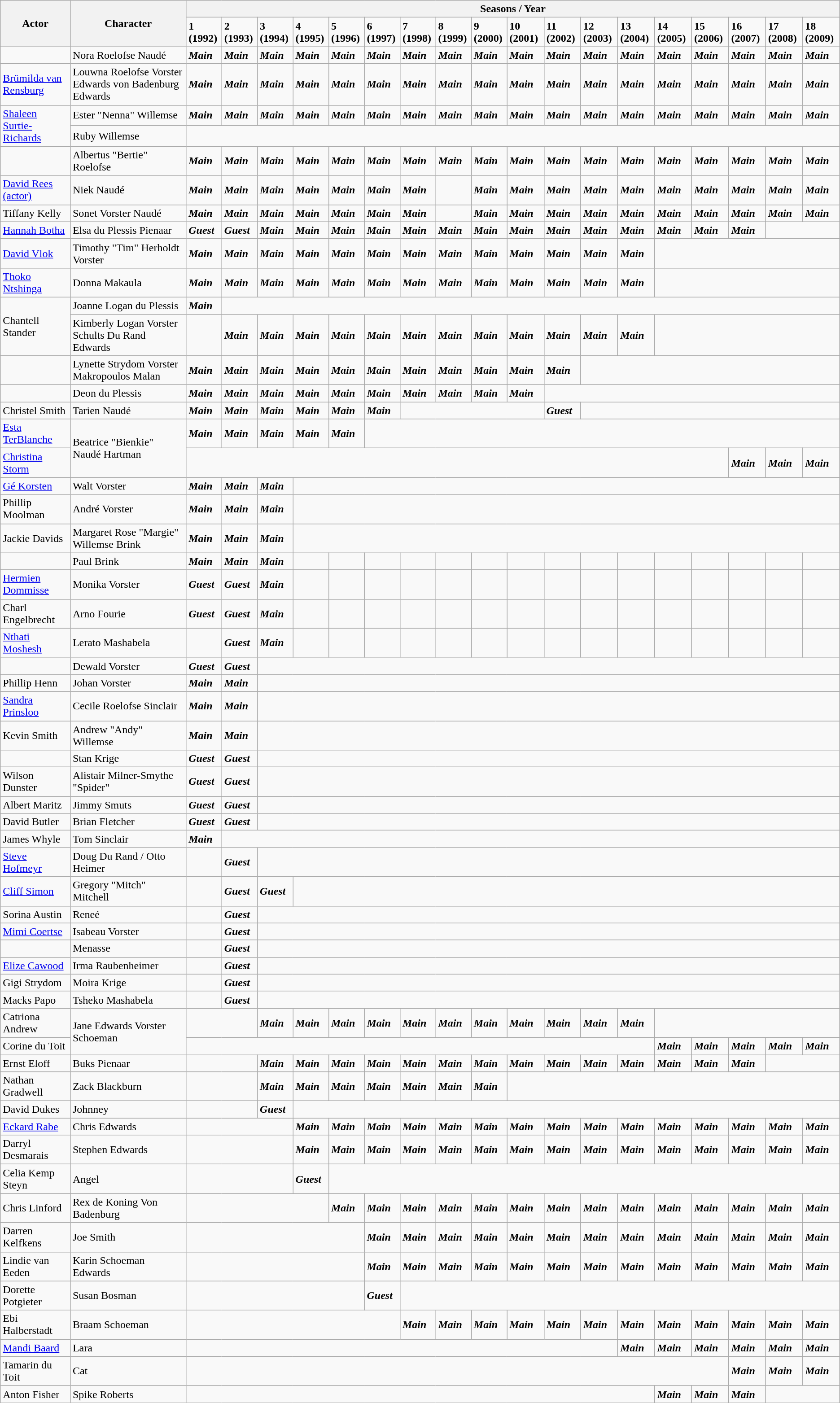<table class="wikitable">
<tr>
<th rowspan="2">Actor</th>
<th rowspan="2">Character</th>
<th colspan="18">Seasons / Year</th>
</tr>
<tr>
<td><strong>1 (1992)</strong></td>
<td><strong>2 (1993)</strong></td>
<td><strong>3 (1994)</strong></td>
<td><strong>4 (1995)</strong></td>
<td><strong>5 (1996)</strong></td>
<td><strong>6 (1997)</strong></td>
<td><strong>7 (1998)</strong></td>
<td><strong>8 (1999)</strong></td>
<td><strong>9 (2000)</strong></td>
<td><strong>10 (2001)</strong></td>
<td><strong>11 (2002)</strong></td>
<td><strong>12 (2003)</strong></td>
<td><strong>13 (2004)</strong></td>
<td><strong>14 (2005)</strong></td>
<td><strong>15 (2006)</strong></td>
<td><strong>16 (2007)</strong></td>
<td><strong>17 (2008)</strong></td>
<td><strong>18 (2009)</strong></td>
</tr>
<tr>
<td></td>
<td>Nora Roelofse Naudé</td>
<td><strong><em>Main</em></strong></td>
<td><strong><em>Main</em></strong></td>
<td><strong><em>Main</em></strong></td>
<td><strong><em>Main</em></strong></td>
<td><strong><em>Main</em></strong></td>
<td><strong><em>Main</em></strong></td>
<td><strong><em>Main</em></strong></td>
<td><strong><em>Main</em></strong></td>
<td><strong><em>Main</em></strong></td>
<td><strong><em>Main</em></strong></td>
<td><strong><em>Main</em></strong></td>
<td><strong><em>Main</em></strong></td>
<td><strong><em>Main</em></strong></td>
<td><strong><em>Main</em></strong></td>
<td><strong><em>Main</em></strong></td>
<td><strong><em>Main</em></strong></td>
<td><strong><em>Main</em></strong></td>
<td><strong><em>Main</em></strong></td>
</tr>
<tr>
<td><a href='#'>Brümilda van Rensburg</a></td>
<td>Louwna Roelofse Vorster Edwards von Badenburg Edwards</td>
<td><strong><em>Main</em></strong></td>
<td><strong><em>Main</em></strong></td>
<td><strong><em>Main</em></strong></td>
<td><strong><em>Main</em></strong></td>
<td><strong><em>Main</em></strong></td>
<td><strong><em>Main</em></strong></td>
<td><strong><em>Main</em></strong></td>
<td><strong><em>Main</em></strong></td>
<td><strong><em>Main</em></strong></td>
<td><strong><em>Main</em></strong></td>
<td><strong><em>Main</em></strong></td>
<td><strong><em>Main</em></strong></td>
<td><strong><em>Main</em></strong></td>
<td><strong><em>Main</em></strong></td>
<td><strong><em>Main</em></strong></td>
<td><strong><em>Main</em></strong></td>
<td><strong><em>Main</em></strong></td>
<td><strong><em>Main</em></strong></td>
</tr>
<tr>
<td rowspan="2"><a href='#'>Shaleen Surtie-Richards</a></td>
<td>Ester "Nenna" Willemse</td>
<td><strong><em>Main</em></strong></td>
<td><strong><em>Main</em></strong></td>
<td><strong><em>Main</em></strong></td>
<td><strong><em>Main</em></strong></td>
<td><strong><em>Main</em></strong></td>
<td><strong><em>Main</em></strong></td>
<td><strong><em>Main</em></strong></td>
<td><strong><em>Main</em></strong></td>
<td><strong><em>Main</em></strong></td>
<td><strong><em>Main</em></strong></td>
<td><strong><em>Main</em></strong></td>
<td><strong><em>Main</em></strong></td>
<td><strong><em>Main</em></strong></td>
<td><strong><em>Main</em></strong></td>
<td><strong><em>Main</em></strong></td>
<td><strong><em>Main</em></strong></td>
<td><strong><em>Main</em></strong></td>
<td><strong><em>Main</em></strong></td>
</tr>
<tr>
<td>Ruby Willemse</td>
<td colspan="18"></td>
</tr>
<tr>
<td></td>
<td>Albertus "Bertie" Roelofse</td>
<td><strong><em>Main</em></strong></td>
<td><strong><em>Main</em></strong></td>
<td><strong><em>Main</em></strong></td>
<td><strong><em>Main</em></strong></td>
<td><strong><em>Main</em></strong></td>
<td><strong><em>Main</em></strong></td>
<td><strong><em>Main</em></strong></td>
<td><strong><em>Main</em></strong></td>
<td><strong><em>Main</em></strong></td>
<td><strong><em>Main</em></strong></td>
<td><strong><em>Main</em></strong></td>
<td><strong><em>Main</em></strong></td>
<td><strong><em>Main</em></strong></td>
<td><strong><em>Main</em></strong></td>
<td><strong><em>Main</em></strong></td>
<td><strong><em>Main</em></strong></td>
<td><strong><em>Main</em></strong></td>
<td><strong><em>Main</em></strong></td>
</tr>
<tr>
<td><a href='#'>David Rees (actor)</a></td>
<td>Niek Naudé</td>
<td><strong><em>Main</em></strong></td>
<td><strong><em>Main</em></strong></td>
<td><strong><em>Main</em></strong></td>
<td><strong><em>Main</em></strong></td>
<td><strong><em>Main</em></strong></td>
<td><strong><em>Main</em></strong></td>
<td><strong><em>Main</em></strong></td>
<td></td>
<td><strong><em>Main</em></strong></td>
<td><strong><em>Main</em></strong></td>
<td><strong><em>Main</em></strong></td>
<td><strong><em>Main</em></strong></td>
<td><strong><em>Main</em></strong></td>
<td><strong><em>Main</em></strong></td>
<td><strong><em>Main</em></strong></td>
<td><strong><em>Main</em></strong></td>
<td><strong><em>Main</em></strong></td>
<td><strong><em>Main</em></strong></td>
</tr>
<tr>
<td>Tiffany Kelly</td>
<td>Sonet Vorster Naudé</td>
<td><strong><em>Main</em></strong></td>
<td><strong><em>Main</em></strong></td>
<td><strong><em>Main</em></strong></td>
<td><strong><em>Main</em></strong></td>
<td><strong><em>Main</em></strong></td>
<td><strong><em>Main</em></strong></td>
<td><strong><em>Main</em></strong></td>
<td></td>
<td><strong><em>Main</em></strong></td>
<td><strong><em>Main</em></strong></td>
<td><strong><em>Main</em></strong></td>
<td><strong><em>Main</em></strong></td>
<td><strong><em>Main</em></strong></td>
<td><strong><em>Main</em></strong></td>
<td><strong><em>Main</em></strong></td>
<td><strong><em>Main</em></strong></td>
<td><strong><em>Main</em></strong></td>
<td><strong><em>Main</em></strong></td>
</tr>
<tr>
<td><a href='#'>Hannah Botha</a></td>
<td>Elsa du Plessis Pienaar</td>
<td><strong><em>Guest</em></strong></td>
<td><strong><em>Guest</em></strong></td>
<td><strong><em>Main</em></strong></td>
<td><strong><em>Main</em></strong></td>
<td><strong><em>Main</em></strong></td>
<td><strong><em>Main</em></strong></td>
<td><strong><em>Main</em></strong></td>
<td><strong><em>Main</em></strong></td>
<td><strong><em>Main</em></strong></td>
<td><strong><em>Main</em></strong></td>
<td><strong><em>Main</em></strong></td>
<td><strong><em>Main</em></strong></td>
<td><strong><em>Main</em></strong></td>
<td><strong><em>Main</em></strong></td>
<td><strong><em>Main</em></strong></td>
<td><strong><em>Main</em></strong></td>
<td colspan="2"></td>
</tr>
<tr>
<td><a href='#'>David Vlok</a></td>
<td>Timothy "Tim" Herholdt Vorster</td>
<td><strong><em>Main</em></strong></td>
<td><strong><em>Main</em></strong></td>
<td><strong><em>Main</em></strong></td>
<td><strong><em>Main</em></strong></td>
<td><strong><em>Main</em></strong></td>
<td><strong><em>Main</em></strong></td>
<td><strong><em>Main</em></strong></td>
<td><strong><em>Main</em></strong></td>
<td><strong><em>Main</em></strong></td>
<td><strong><em>Main</em></strong></td>
<td><strong><em>Main</em></strong></td>
<td><strong><em>Main</em></strong></td>
<td><strong><em>Main</em></strong></td>
<td colspan="5"></td>
</tr>
<tr>
<td><a href='#'>Thoko Ntshinga</a></td>
<td>Donna Makaula</td>
<td><strong><em>Main</em></strong></td>
<td><strong><em>Main</em></strong></td>
<td><strong><em>Main</em></strong></td>
<td><strong><em>Main</em></strong></td>
<td><strong><em>Main</em></strong></td>
<td><strong><em>Main</em></strong></td>
<td><strong><em>Main</em></strong></td>
<td><strong><em>Main</em></strong></td>
<td><strong><em>Main</em></strong></td>
<td><strong><em>Main</em></strong></td>
<td><strong><em>Main</em></strong></td>
<td><strong><em>Main</em></strong></td>
<td><strong><em>Main</em></strong></td>
<td colspan="5"></td>
</tr>
<tr>
<td rowspan="2">Chantell Stander</td>
<td>Joanne Logan du Plessis</td>
<td><strong><em>Main</em></strong></td>
<td colspan="17"></td>
</tr>
<tr>
<td>Kimberly Logan Vorster Schults Du Rand Edwards</td>
<td></td>
<td><strong><em>Main</em></strong></td>
<td><strong><em>Main</em></strong></td>
<td><strong><em>Main</em></strong></td>
<td><strong><em>Main</em></strong></td>
<td><strong><em>Main</em></strong></td>
<td><strong><em>Main</em></strong></td>
<td><strong><em>Main</em></strong></td>
<td><strong><em>Main</em></strong></td>
<td><strong><em>Main</em></strong></td>
<td><strong><em>Main</em></strong></td>
<td><strong><em>Main</em></strong></td>
<td><strong><em>Main</em></strong></td>
<td colspan="5"></td>
</tr>
<tr>
<td></td>
<td>Lynette Strydom Vorster Makropoulos Malan</td>
<td><strong><em>Main</em></strong></td>
<td><strong><em>Main</em></strong></td>
<td><strong><em>Main</em></strong></td>
<td><strong><em>Main</em></strong></td>
<td><strong><em>Main</em></strong></td>
<td><strong><em>Main</em></strong></td>
<td><strong><em>Main</em></strong></td>
<td><strong><em>Main</em></strong></td>
<td><strong><em>Main</em></strong></td>
<td><strong><em>Main</em></strong></td>
<td><strong><em>Main</em></strong></td>
<td colspan="7"></td>
</tr>
<tr>
<td></td>
<td>Deon du Plessis</td>
<td><strong><em>Main</em></strong></td>
<td><strong><em>Main</em></strong></td>
<td><strong><em>Main</em></strong></td>
<td><strong><em>Main</em></strong></td>
<td><strong><em>Main</em></strong></td>
<td><strong><em>Main</em></strong></td>
<td><strong><em>Main</em></strong></td>
<td><strong><em>Main</em></strong></td>
<td><strong><em>Main</em></strong></td>
<td><strong><em>Main</em></strong></td>
<td colspan="8"></td>
</tr>
<tr>
<td>Christel Smith</td>
<td>Tarien Naudé</td>
<td><strong><em>Main</em></strong></td>
<td><strong><em>Main</em></strong></td>
<td><strong><em>Main</em></strong></td>
<td><strong><em>Main</em></strong></td>
<td><strong><em>Main</em></strong></td>
<td><strong><em>Main</em></strong></td>
<td colspan="4"></td>
<td><strong><em>Guest</em></strong></td>
<td colspan="7"></td>
</tr>
<tr>
<td><a href='#'>Esta TerBlanche</a></td>
<td rowspan="2">Beatrice "Bienkie" Naudé Hartman</td>
<td><strong><em>Main</em></strong></td>
<td><strong><em>Main</em></strong></td>
<td><strong><em>Main</em></strong></td>
<td><strong><em>Main</em></strong></td>
<td><strong><em>Main</em></strong></td>
<td colspan="13"></td>
</tr>
<tr>
<td><a href='#'>Christina Storm</a></td>
<td colspan="15"></td>
<td><strong><em>Main</em></strong></td>
<td><strong><em>Main</em></strong></td>
<td><strong><em>Main</em></strong></td>
</tr>
<tr>
<td><a href='#'>Gé Korsten</a></td>
<td>Walt Vorster</td>
<td><strong><em>Main</em></strong></td>
<td><strong><em>Main</em></strong></td>
<td><strong><em>Main</em></strong></td>
<td colspan="15"></td>
</tr>
<tr>
<td>Phillip Moolman</td>
<td>André Vorster</td>
<td><strong><em>Main</em></strong></td>
<td><strong><em>Main</em></strong></td>
<td><strong><em>Main</em></strong></td>
<td colspan="15"></td>
</tr>
<tr>
<td>Jackie Davids</td>
<td>Margaret Rose "Margie" Willemse Brink</td>
<td><strong><em>Main</em></strong></td>
<td><strong><em>Main</em></strong></td>
<td><strong><em>Main</em></strong></td>
<td colspan="15"></td>
</tr>
<tr>
<td></td>
<td>Paul Brink</td>
<td><strong><em>Main</em></strong></td>
<td><strong><em>Main</em></strong></td>
<td><strong><em>Main</em></strong></td>
<td></td>
<td></td>
<td></td>
<td></td>
<td></td>
<td></td>
<td></td>
<td></td>
<td></td>
<td></td>
<td></td>
<td></td>
<td></td>
<td></td>
<td></td>
</tr>
<tr>
<td><a href='#'>Hermien Dommisse</a></td>
<td>Monika Vorster</td>
<td><strong><em>Guest</em></strong></td>
<td><strong><em>Guest</em></strong></td>
<td><strong><em>Main</em></strong></td>
<td></td>
<td></td>
<td></td>
<td></td>
<td></td>
<td></td>
<td></td>
<td></td>
<td></td>
<td></td>
<td></td>
<td></td>
<td></td>
<td></td>
<td></td>
</tr>
<tr>
<td>Charl Engelbrecht</td>
<td>Arno Fourie</td>
<td><strong><em>Guest</em></strong></td>
<td><strong><em>Guest</em></strong></td>
<td><strong><em>Main</em></strong></td>
<td></td>
<td></td>
<td></td>
<td></td>
<td></td>
<td></td>
<td></td>
<td></td>
<td></td>
<td></td>
<td></td>
<td></td>
<td></td>
<td></td>
<td></td>
</tr>
<tr>
<td><a href='#'>Nthati Moshesh</a></td>
<td>Lerato Mashabela</td>
<td></td>
<td><strong><em>Guest</em></strong></td>
<td><strong><em>Main</em></strong></td>
<td></td>
<td></td>
<td></td>
<td></td>
<td></td>
<td></td>
<td></td>
<td></td>
<td></td>
<td></td>
<td></td>
<td></td>
<td></td>
<td></td>
<td></td>
</tr>
<tr>
<td></td>
<td>Dewald Vorster</td>
<td><strong><em>Guest</em></strong></td>
<td><strong><em>Guest</em></strong></td>
<td colspan="16"></td>
</tr>
<tr>
<td>Phillip Henn</td>
<td>Johan Vorster</td>
<td><strong><em>Main</em></strong></td>
<td><strong><em>Main</em></strong></td>
<td colspan="16"></td>
</tr>
<tr>
<td><a href='#'>Sandra Prinsloo</a></td>
<td>Cecile Roelofse Sinclair</td>
<td><strong><em>Main</em></strong></td>
<td><strong><em>Main</em></strong></td>
<td colspan="16"></td>
</tr>
<tr>
<td>Kevin Smith</td>
<td>Andrew "Andy" Willemse</td>
<td><strong><em>Main</em></strong></td>
<td><strong><em>Main</em></strong></td>
<td colspan="16"></td>
</tr>
<tr>
<td></td>
<td>Stan Krige</td>
<td><strong><em>Guest</em></strong></td>
<td><strong><em>Guest</em></strong></td>
<td colspan="16"></td>
</tr>
<tr>
<td>Wilson Dunster</td>
<td>Alistair Milner-Smythe "Spider"</td>
<td><strong><em>Guest</em></strong></td>
<td><strong><em>Guest</em></strong></td>
<td colspan="16"></td>
</tr>
<tr>
<td>Albert Maritz</td>
<td>Jimmy Smuts</td>
<td><strong><em>Guest</em></strong></td>
<td><strong><em>Guest</em></strong></td>
<td colspan="16"></td>
</tr>
<tr>
<td>David Butler</td>
<td>Brian Fletcher</td>
<td><strong><em>Guest</em></strong></td>
<td><strong><em>Guest</em></strong></td>
<td colspan="16"></td>
</tr>
<tr>
<td>James Whyle</td>
<td>Tom Sinclair</td>
<td><strong><em>Main</em></strong></td>
<td colspan="17"></td>
</tr>
<tr>
<td><a href='#'>Steve Hofmeyr</a></td>
<td>Doug Du Rand / Otto Heimer</td>
<td></td>
<td><strong><em>Guest</em></strong></td>
<td colspan="16"></td>
</tr>
<tr>
<td><a href='#'>Cliff Simon</a></td>
<td>Gregory "Mitch" Mitchell</td>
<td></td>
<td><strong><em>Guest</em></strong></td>
<td><strong><em>Guest</em></strong></td>
<td colspan="15"></td>
</tr>
<tr>
<td>Sorina Austin</td>
<td>Reneé</td>
<td></td>
<td><strong><em>Guest</em></strong></td>
<td colspan="16"></td>
</tr>
<tr>
<td><a href='#'>Mimi Coertse</a></td>
<td>Isabeau Vorster</td>
<td></td>
<td><strong><em>Guest</em></strong></td>
<td colspan="16"></td>
</tr>
<tr>
<td></td>
<td>Menasse</td>
<td></td>
<td><strong><em>Guest</em></strong></td>
<td colspan="16"></td>
</tr>
<tr>
<td><a href='#'>Elize Cawood</a></td>
<td>Irma Raubenheimer</td>
<td></td>
<td><strong><em>Guest</em></strong></td>
<td colspan="16"></td>
</tr>
<tr>
<td>Gigi Strydom</td>
<td>Moira Krige</td>
<td></td>
<td><strong><em>Guest</em></strong></td>
<td colspan="16"></td>
</tr>
<tr>
<td>Macks Papo</td>
<td>Tsheko Mashabela</td>
<td></td>
<td><strong><em>Guest</em></strong></td>
<td colspan="16"></td>
</tr>
<tr>
<td>Catriona Andrew</td>
<td rowspan="2">Jane Edwards Vorster Schoeman</td>
<td colspan="2"></td>
<td><strong><em>Main</em></strong></td>
<td><strong><em>Main</em></strong></td>
<td><strong><em>Main</em></strong></td>
<td><strong><em>Main</em></strong></td>
<td><strong><em>Main</em></strong></td>
<td><strong><em>Main</em></strong></td>
<td><strong><em>Main</em></strong></td>
<td><strong><em>Main</em></strong></td>
<td><strong><em>Main</em></strong></td>
<td><strong><em>Main</em></strong></td>
<td><strong><em>Main</em></strong></td>
<td colspan="5"></td>
</tr>
<tr>
<td>Corine du Toit</td>
<td colspan="13"></td>
<td><strong><em>Main</em></strong></td>
<td><strong><em>Main</em></strong></td>
<td><strong><em>Main</em></strong></td>
<td><strong><em>Main</em></strong></td>
<td><strong><em>Main</em></strong></td>
</tr>
<tr>
<td>Ernst Eloff</td>
<td>Buks Pienaar</td>
<td colspan="2"></td>
<td><strong><em>Main</em></strong></td>
<td><strong><em>Main</em></strong></td>
<td><strong><em>Main</em></strong></td>
<td><strong><em>Main</em></strong></td>
<td><strong><em>Main</em></strong></td>
<td><strong><em>Main</em></strong></td>
<td><strong><em>Main</em></strong></td>
<td><strong><em>Main</em></strong></td>
<td><strong><em>Main</em></strong></td>
<td><strong><em>Main</em></strong></td>
<td><strong><em>Main</em></strong></td>
<td><strong><em>Main</em></strong></td>
<td><strong><em>Main</em></strong></td>
<td><strong><em>Main</em></strong></td>
<td colspan="2"></td>
</tr>
<tr>
<td>Nathan Gradwell</td>
<td>Zack Blackburn</td>
<td colspan="2"></td>
<td><strong><em>Main</em></strong></td>
<td><strong><em>Main</em></strong></td>
<td><strong><em>Main</em></strong></td>
<td><strong><em>Main</em></strong></td>
<td><strong><em>Main</em></strong></td>
<td><strong><em>Main</em></strong></td>
<td><strong><em>Main</em></strong></td>
<td colspan="9"></td>
</tr>
<tr>
<td>David Dukes</td>
<td>Johnney</td>
<td colspan="2"></td>
<td><strong><em>Guest</em></strong></td>
<td colspan="15"></td>
</tr>
<tr>
<td><a href='#'>Eckard Rabe</a></td>
<td>Chris Edwards</td>
<td colspan="3"></td>
<td><strong><em>Main</em></strong></td>
<td><strong><em>Main</em></strong></td>
<td><strong><em>Main</em></strong></td>
<td><strong><em>Main</em></strong></td>
<td><strong><em>Main</em></strong></td>
<td><strong><em>Main</em></strong></td>
<td><strong><em>Main</em></strong></td>
<td><strong><em>Main</em></strong></td>
<td><strong><em>Main</em></strong></td>
<td><strong><em>Main</em></strong></td>
<td><strong><em>Main</em></strong></td>
<td><strong><em>Main</em></strong></td>
<td><strong><em>Main</em></strong></td>
<td><strong><em>Main</em></strong></td>
<td><strong><em>Main</em></strong></td>
</tr>
<tr>
<td>Darryl Desmarais</td>
<td>Stephen Edwards</td>
<td colspan="3"></td>
<td><strong><em>Main</em></strong></td>
<td><strong><em>Main</em></strong></td>
<td><strong><em>Main</em></strong></td>
<td><strong><em>Main</em></strong></td>
<td><strong><em>Main</em></strong></td>
<td><strong><em>Main</em></strong></td>
<td><strong><em>Main</em></strong></td>
<td><strong><em>Main</em></strong></td>
<td><strong><em>Main</em></strong></td>
<td><strong><em>Main</em></strong></td>
<td><strong><em>Main</em></strong></td>
<td><strong><em>Main</em></strong></td>
<td><strong><em>Main</em></strong></td>
<td><strong><em>Main</em></strong></td>
<td><strong><em>Main</em></strong></td>
</tr>
<tr>
<td>Celia Kemp Steyn</td>
<td>Angel</td>
<td colspan="3"></td>
<td><strong><em>Guest</em></strong></td>
<td colspan="14"></td>
</tr>
<tr>
<td>Chris Linford</td>
<td>Rex de Koning Von Badenburg</td>
<td colspan="4"></td>
<td><strong><em>Main</em></strong></td>
<td><strong><em>Main</em></strong></td>
<td><strong><em>Main</em></strong></td>
<td><strong><em>Main</em></strong></td>
<td><strong><em>Main</em></strong></td>
<td><strong><em>Main</em></strong></td>
<td><strong><em>Main</em></strong></td>
<td><strong><em>Main</em></strong></td>
<td><strong><em>Main</em></strong></td>
<td><strong><em>Main</em></strong></td>
<td><strong><em>Main</em></strong></td>
<td><strong><em>Main</em></strong></td>
<td><strong><em>Main</em></strong></td>
<td><strong><em>Main</em></strong></td>
</tr>
<tr>
<td>Darren Kelfkens</td>
<td>Joe Smith</td>
<td colspan="5"></td>
<td><strong><em>Main</em></strong></td>
<td><strong><em>Main</em></strong></td>
<td><strong><em>Main</em></strong></td>
<td><strong><em>Main</em></strong></td>
<td><strong><em>Main</em></strong></td>
<td><strong><em>Main</em></strong></td>
<td><strong><em>Main</em></strong></td>
<td><strong><em>Main</em></strong></td>
<td><strong><em>Main</em></strong></td>
<td><strong><em>Main</em></strong></td>
<td><strong><em>Main</em></strong></td>
<td><strong><em>Main</em></strong></td>
<td><strong><em>Main</em></strong></td>
</tr>
<tr>
<td>Lindie van Eeden</td>
<td>Karin Schoeman Edwards</td>
<td colspan="5"></td>
<td><strong><em>Main</em></strong></td>
<td><strong><em>Main</em></strong></td>
<td><strong><em>Main</em></strong></td>
<td><strong><em>Main</em></strong></td>
<td><strong><em>Main</em></strong></td>
<td><strong><em>Main</em></strong></td>
<td><strong><em>Main</em></strong></td>
<td><strong><em>Main</em></strong></td>
<td><strong><em>Main</em></strong></td>
<td><strong><em>Main</em></strong></td>
<td><strong><em>Main</em></strong></td>
<td><strong><em>Main</em></strong></td>
<td><strong><em>Main</em></strong></td>
</tr>
<tr>
<td>Dorette Potgieter</td>
<td>Susan Bosman</td>
<td colspan="5"></td>
<td><strong><em>Guest</em></strong></td>
<td colspan="12"></td>
</tr>
<tr>
<td>Ebi Halberstadt</td>
<td>Braam Schoeman</td>
<td colspan="6"></td>
<td><strong><em>Main</em></strong></td>
<td><strong><em>Main</em></strong></td>
<td><strong><em>Main</em></strong></td>
<td><strong><em>Main</em></strong></td>
<td><strong><em>Main</em></strong></td>
<td><strong><em>Main</em></strong></td>
<td><strong><em>Main</em></strong></td>
<td><strong><em>Main</em></strong></td>
<td><strong><em>Main</em></strong></td>
<td><strong><em>Main</em></strong></td>
<td><strong><em>Main</em></strong></td>
<td><strong><em>Main</em></strong></td>
</tr>
<tr>
<td><a href='#'>Mandi Baard</a></td>
<td>Lara</td>
<td colspan="12"></td>
<td><strong><em>Main</em></strong></td>
<td><strong><em>Main</em></strong></td>
<td><strong><em>Main</em></strong></td>
<td><strong><em>Main</em></strong></td>
<td><strong><em>Main</em></strong></td>
<td><strong><em>Main</em></strong></td>
</tr>
<tr>
<td>Tamarin du Toit</td>
<td>Cat</td>
<td colspan="15"></td>
<td><strong><em>Main</em></strong></td>
<td><strong><em>Main</em></strong></td>
<td><strong><em>Main</em></strong></td>
</tr>
<tr>
<td>Anton Fisher</td>
<td>Spike Roberts</td>
<td colspan="13"></td>
<td><strong><em>Main</em></strong></td>
<td><strong><em>Main</em></strong></td>
<td><strong><em>Main</em></strong></td>
<td colspan="2"></td>
</tr>
</table>
